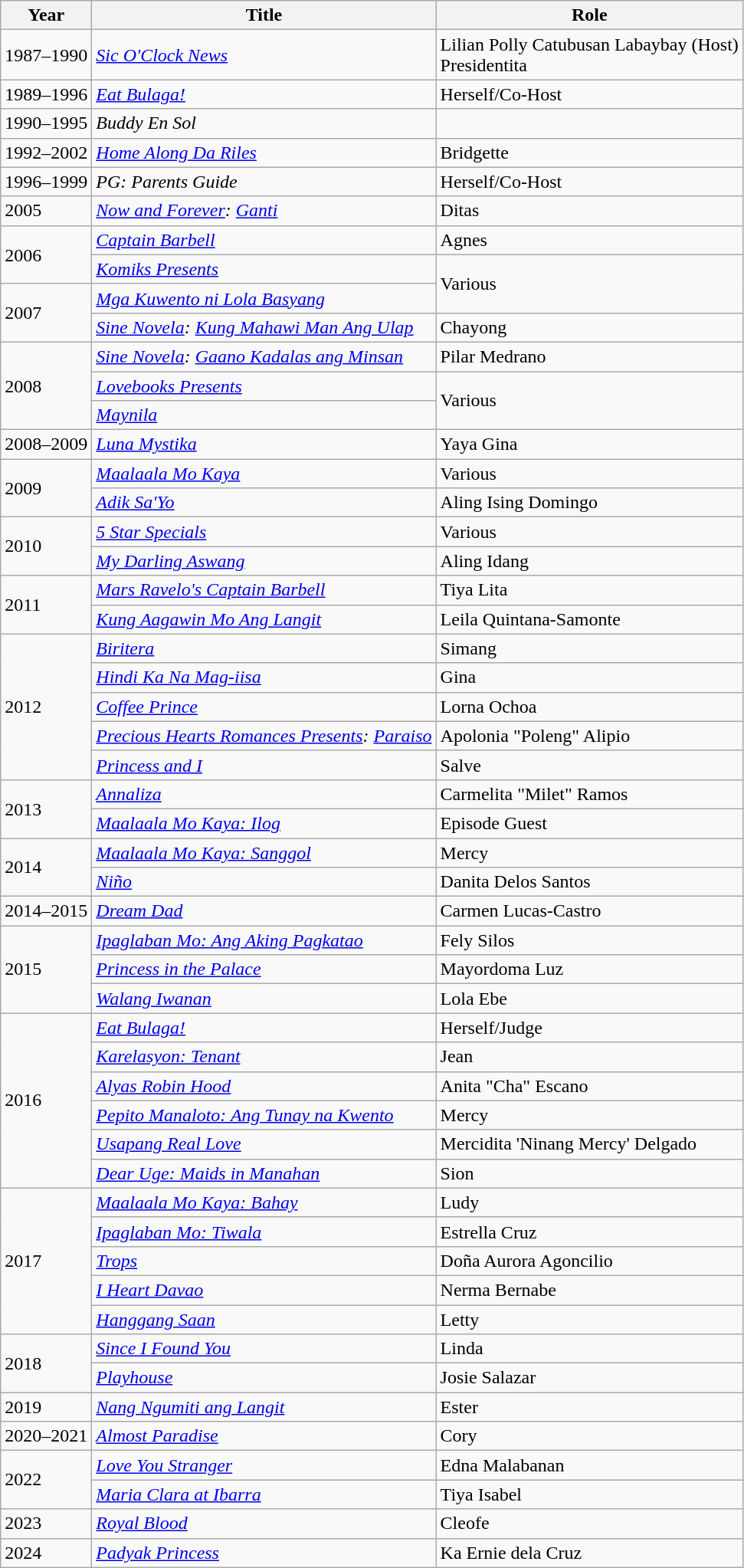<table class="wikitable">
<tr>
<th>Year</th>
<th>Title</th>
<th>Role</th>
</tr>
<tr>
<td>1987–1990</td>
<td><em><a href='#'>Sic O'Clock News</a></em></td>
<td>Lilian Polly Catubusan Labaybay (Host) <br>Presidentita</td>
</tr>
<tr>
<td>1989–1996</td>
<td><em><a href='#'>Eat Bulaga!</a></em></td>
<td>Herself/Co-Host</td>
</tr>
<tr>
<td>1990–1995</td>
<td><em>Buddy En Sol</em></td>
<td></td>
</tr>
<tr>
<td>1992–2002</td>
<td><em><a href='#'>Home Along Da Riles</a></em></td>
<td>Bridgette</td>
</tr>
<tr>
<td>1996–1999</td>
<td><em>PG: Parents Guide</em></td>
<td>Herself/Co-Host</td>
</tr>
<tr>
<td>2005</td>
<td><em><a href='#'>Now and Forever</a>: <a href='#'>Ganti</a></em></td>
<td>Ditas</td>
</tr>
<tr>
<td rowspan=2>2006</td>
<td><em><a href='#'>Captain Barbell</a></em></td>
<td>Agnes</td>
</tr>
<tr>
<td><em><a href='#'>Komiks Presents</a></em></td>
<td rowspan="2">Various</td>
</tr>
<tr>
<td rowspan=2>2007</td>
<td><em><a href='#'>Mga Kuwento ni Lola Basyang</a></em></td>
</tr>
<tr>
<td><em><a href='#'>Sine Novela</a>: <a href='#'>Kung Mahawi Man Ang Ulap</a></em></td>
<td>Chayong</td>
</tr>
<tr>
<td rowspan=3>2008</td>
<td><em><a href='#'>Sine Novela</a>: <a href='#'>Gaano Kadalas ang Minsan</a></em></td>
<td>Pilar Medrano</td>
</tr>
<tr>
<td><em><a href='#'>Lovebooks Presents</a></em></td>
<td rowspan="2">Various</td>
</tr>
<tr>
<td><em><a href='#'>Maynila</a></em></td>
</tr>
<tr>
<td>2008–2009</td>
<td><em><a href='#'>Luna Mystika</a></em></td>
<td>Yaya Gina</td>
</tr>
<tr>
<td rowspan=2>2009</td>
<td><em><a href='#'>Maalaala Mo Kaya</a></em></td>
<td>Various</td>
</tr>
<tr>
<td><em><a href='#'>Adik Sa'Yo</a></em></td>
<td>Aling Ising Domingo</td>
</tr>
<tr>
<td rowspan=2>2010</td>
<td><em><a href='#'>5 Star Specials</a></em></td>
<td>Various</td>
</tr>
<tr>
<td><em><a href='#'>My Darling Aswang</a></em></td>
<td>Aling Idang</td>
</tr>
<tr>
<td rowspan=2>2011</td>
<td><em><a href='#'>Mars Ravelo's Captain Barbell</a></em></td>
<td>Tiya Lita</td>
</tr>
<tr>
<td><em><a href='#'>Kung Aagawin Mo Ang Langit</a></em></td>
<td>Leila Quintana-Samonte</td>
</tr>
<tr>
<td rowspan=5>2012</td>
<td><em><a href='#'>Biritera</a></em></td>
<td>Simang</td>
</tr>
<tr>
<td><em><a href='#'>Hindi Ka Na Mag-iisa</a></em></td>
<td>Gina</td>
</tr>
<tr>
<td><em><a href='#'>Coffee Prince</a></em></td>
<td>Lorna Ochoa</td>
</tr>
<tr>
<td><em><a href='#'>Precious Hearts Romances Presents</a>: <a href='#'>Paraiso</a></em></td>
<td>Apolonia "Poleng" Alipio</td>
</tr>
<tr>
<td><em><a href='#'>Princess and I</a></em></td>
<td>Salve</td>
</tr>
<tr>
<td rowspan=2>2013</td>
<td><em><a href='#'>Annaliza</a></em></td>
<td>Carmelita "Milet" Ramos</td>
</tr>
<tr>
<td><em><a href='#'> Maalaala Mo Kaya: Ilog</a></em></td>
<td>Episode Guest</td>
</tr>
<tr>
<td rowspan=2>2014</td>
<td><em><a href='#'> Maalaala Mo Kaya: Sanggol</a> </em></td>
<td>Mercy</td>
</tr>
<tr>
<td><em><a href='#'>Niño</a></em></td>
<td>Danita Delos Santos</td>
</tr>
<tr>
<td>2014–2015</td>
<td><em><a href='#'>Dream Dad</a></em></td>
<td>Carmen Lucas-Castro</td>
</tr>
<tr>
<td rowspan="3">2015</td>
<td><em><a href='#'>Ipaglaban Mo: Ang Aking Pagkatao</a></em></td>
<td>Fely Silos</td>
</tr>
<tr>
<td><em><a href='#'>Princess in the Palace</a></em></td>
<td>Mayordoma Luz</td>
</tr>
<tr>
<td><em> <a href='#'>Walang Iwanan</a></em></td>
<td>Lola Ebe</td>
</tr>
<tr>
<td rowspan="6">2016</td>
<td><em><a href='#'>Eat Bulaga!</a></em></td>
<td>Herself/Judge</td>
</tr>
<tr>
<td><em><a href='#'>Karelasyon: Tenant</a></em></td>
<td>Jean</td>
</tr>
<tr>
<td><em><a href='#'>Alyas Robin Hood</a></em></td>
<td>Anita "Cha" Escano</td>
</tr>
<tr>
<td><em><a href='#'>Pepito Manaloto: Ang Tunay na Kwento</a></em></td>
<td>Mercy</td>
</tr>
<tr>
<td><em><a href='#'>Usapang Real Love</a></em></td>
<td>Mercidita 'Ninang Mercy' Delgado</td>
</tr>
<tr>
<td><em><a href='#'> Dear Uge: Maids in Manahan</a></em></td>
<td>Sion</td>
</tr>
<tr>
<td rowspan=5>2017</td>
<td><em><a href='#'> Maalaala Mo Kaya: Bahay</a></em></td>
<td>Ludy</td>
</tr>
<tr>
<td><em><a href='#'>Ipaglaban Mo: Tiwala</a></em></td>
<td>Estrella Cruz</td>
</tr>
<tr>
<td><em><a href='#'>Trops</a></em></td>
<td>Doña Aurora Agoncilio</td>
</tr>
<tr>
<td><em><a href='#'>I Heart Davao</a></em></td>
<td>Nerma Bernabe</td>
</tr>
<tr>
<td><em><a href='#'>Hanggang Saan</a></em></td>
<td>Letty</td>
</tr>
<tr>
<td rowspan=2>2018</td>
<td><em><a href='#'>Since I Found You</a></em></td>
<td>Linda</td>
</tr>
<tr>
<td><em><a href='#'>Playhouse</a></em></td>
<td>Josie Salazar</td>
</tr>
<tr>
<td>2019</td>
<td><em><a href='#'>Nang Ngumiti ang Langit</a></em></td>
<td>Ester</td>
</tr>
<tr>
<td>2020–2021</td>
<td><em><a href='#'>Almost Paradise</a></em></td>
<td>Cory</td>
</tr>
<tr>
<td rowspan="2">2022</td>
<td><em><a href='#'>Love You Stranger</a></em></td>
<td>Edna Malabanan</td>
</tr>
<tr>
<td><em><a href='#'>Maria Clara at Ibarra</a></em></td>
<td>Tiya Isabel</td>
</tr>
<tr>
<td>2023</td>
<td><a href='#'><em>Royal Blood</em></a></td>
<td>Cleofe</td>
</tr>
<tr>
<td>2024</td>
<td><em><a href='#'>Padyak Princess</a></em></td>
<td>Ka Ernie dela Cruz</td>
</tr>
</table>
